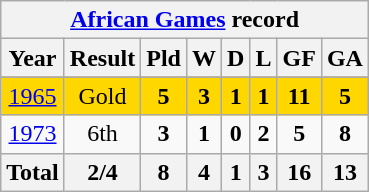<table class="wikitable" style="text-align: center;">
<tr>
<th colspan=9><a href='#'>African Games</a> record</th>
</tr>
<tr>
<th>Year</th>
<th>Result</th>
<th>Pld</th>
<th>W</th>
<th>D</th>
<th>L</th>
<th>GF</th>
<th>GA</th>
</tr>
<tr>
</tr>
<tr bgcolor=gold>
<td> <a href='#'>1965</a></td>
<td>Gold</td>
<td><strong>5</strong></td>
<td><strong>3</strong></td>
<td><strong>1</strong></td>
<td><strong>1</strong></td>
<td><strong>11</strong></td>
<td><strong>5</strong></td>
</tr>
<tr>
<td> <a href='#'>1973</a></td>
<td>6th</td>
<td><strong>3</strong></td>
<td><strong>1</strong></td>
<td><strong>0</strong></td>
<td><strong>2</strong></td>
<td><strong>5</strong></td>
<td><strong>8</strong></td>
</tr>
<tr>
<th><strong>Total</strong></th>
<th><strong>2/4</strong></th>
<th><strong>8</strong></th>
<th><strong>4</strong></th>
<th><strong>1</strong></th>
<th><strong>3</strong></th>
<th><strong>16</strong></th>
<th><strong>13</strong></th>
</tr>
</table>
